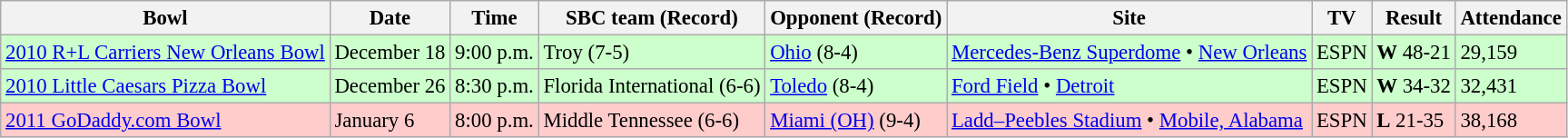<table class="wikitable" style="font-size:95%;">
<tr>
<th>Bowl</th>
<th>Date</th>
<th>Time</th>
<th>SBC team (Record)</th>
<th>Opponent (Record)</th>
<th>Site</th>
<th>TV</th>
<th>Result</th>
<th>Attendance</th>
</tr>
<tr style="background:#cfc;">
<td><a href='#'>2010 R+L Carriers New Orleans Bowl</a></td>
<td>December 18</td>
<td>9:00 p.m.</td>
<td>Troy (7-5)</td>
<td><a href='#'>Ohio</a> (8-4)</td>
<td><a href='#'>Mercedes-Benz Superdome</a> • <a href='#'>New Orleans</a></td>
<td>ESPN</td>
<td><strong>W</strong> 48-21</td>
<td>29,159</td>
</tr>
<tr style="background:#cfc;">
<td><a href='#'>2010 Little Caesars Pizza Bowl</a></td>
<td>December 26</td>
<td>8:30 p.m.</td>
<td>Florida International (6-6)</td>
<td><a href='#'>Toledo</a> (8-4)</td>
<td><a href='#'>Ford Field</a> • <a href='#'>Detroit</a></td>
<td>ESPN</td>
<td><strong>W</strong> 34-32</td>
<td>32,431</td>
</tr>
<tr style="background:#fcc;">
<td><a href='#'>2011 GoDaddy.com Bowl</a></td>
<td>January 6</td>
<td>8:00 p.m.</td>
<td>Middle Tennessee (6-6)</td>
<td><a href='#'>Miami (OH)</a> (9-4)</td>
<td><a href='#'>Ladd–Peebles Stadium</a> • <a href='#'>Mobile, Alabama</a></td>
<td>ESPN</td>
<td><strong>L</strong> 21-35</td>
<td>38,168</td>
</tr>
</table>
